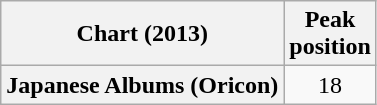<table class="wikitable plainrowheaders" style="text-align:center">
<tr>
<th scope="col">Chart (2013)</th>
<th scope="col">Peak<br>position</th>
</tr>
<tr>
<th scope="row">Japanese Albums (Oricon)</th>
<td>18</td>
</tr>
</table>
